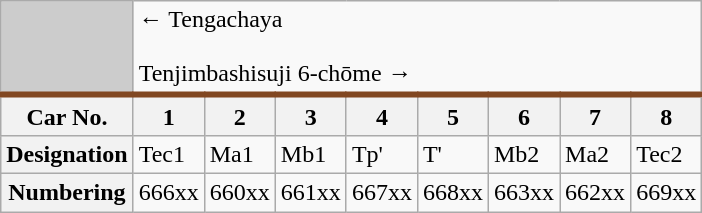<table class="wikitable">
<tr style="border-bottom: solid 4px #814721">
<td style="background:#ccc"></td>
<td colspan="8"><div>← Tengachaya</div> <div>Tenjimbashisuji 6-chōme →</div></td>
</tr>
<tr>
<th>Car No.</th>
<th>1</th>
<th>2</th>
<th>3</th>
<th>4</th>
<th>5</th>
<th>6</th>
<th>7</th>
<th>8</th>
</tr>
<tr>
<th>Designation</th>
<td>Tec1</td>
<td>Ma1</td>
<td>Mb1</td>
<td>Tp'</td>
<td>T'</td>
<td>Mb2</td>
<td>Ma2</td>
<td>Tec2</td>
</tr>
<tr>
<th>Numbering</th>
<td>666xx</td>
<td>660xx</td>
<td>661xx</td>
<td>667xx</td>
<td>668xx</td>
<td>663xx</td>
<td>662xx</td>
<td>669xx</td>
</tr>
</table>
